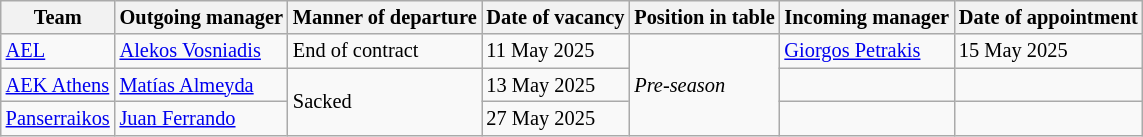<table class="wikitable" style="font-size: 85%">
<tr>
<th>Team</th>
<th>Outgoing manager</th>
<th>Manner of departure</th>
<th>Date of vacancy</th>
<th>Position in table</th>
<th>Incoming manager</th>
<th>Date of appointment</th>
</tr>
<tr>
<td><a href='#'>AEL</a></td>
<td> <a href='#'>Alekos Vosniadis</a></td>
<td>End of contract</td>
<td>11 May 2025</td>
<td rowspan="3"><em>Pre-season</em></td>
<td> <a href='#'>Giorgos Petrakis</a></td>
<td>15 May 2025</td>
</tr>
<tr>
<td><a href='#'>AEK Athens</a></td>
<td> <a href='#'>Matías Almeyda</a></td>
<td rowspan="2">Sacked</td>
<td>13 May 2025</td>
<td></td>
<td></td>
</tr>
<tr>
<td><a href='#'>Panserraikos</a></td>
<td> <a href='#'>Juan Ferrando</a></td>
<td>27 May 2025</td>
<td></td>
<td></td>
</tr>
</table>
